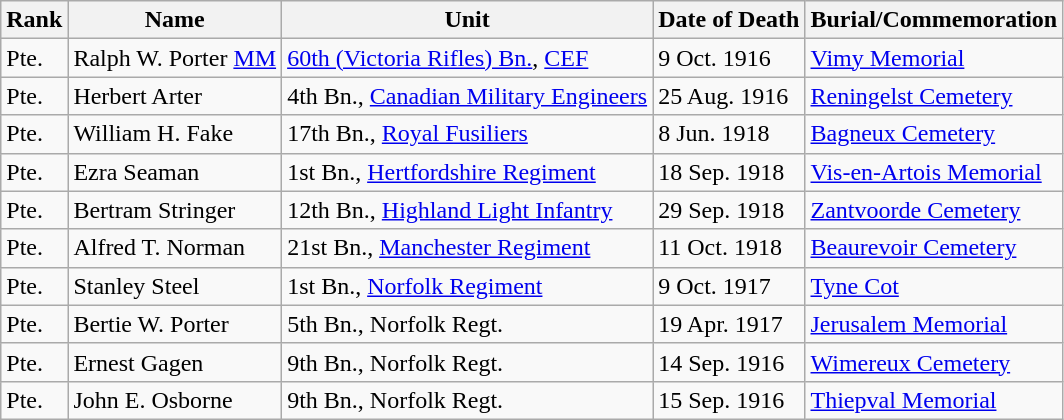<table class="wikitable">
<tr>
<th>Rank</th>
<th>Name</th>
<th>Unit</th>
<th>Date of Death</th>
<th>Burial/Commemoration</th>
</tr>
<tr>
<td>Pte.</td>
<td>Ralph W. Porter <a href='#'>MM</a></td>
<td><a href='#'>60th (Victoria Rifles) Bn.</a>, <a href='#'>CEF</a></td>
<td>9 Oct. 1916</td>
<td><a href='#'>Vimy Memorial</a></td>
</tr>
<tr>
<td>Pte.</td>
<td>Herbert Arter</td>
<td>4th Bn., <a href='#'>Canadian Military Engineers</a></td>
<td>25 Aug. 1916</td>
<td><a href='#'>Reningelst Cemetery</a></td>
</tr>
<tr>
<td>Pte.</td>
<td>William H. Fake</td>
<td>17th Bn., <a href='#'>Royal Fusiliers</a></td>
<td>8 Jun. 1918</td>
<td><a href='#'>Bagneux Cemetery</a></td>
</tr>
<tr>
<td>Pte.</td>
<td>Ezra Seaman</td>
<td>1st Bn., <a href='#'>Hertfordshire Regiment</a></td>
<td>18 Sep. 1918</td>
<td><a href='#'>Vis-en-Artois Memorial</a></td>
</tr>
<tr>
<td>Pte.</td>
<td>Bertram Stringer</td>
<td>12th Bn., <a href='#'>Highland Light Infantry</a></td>
<td>29 Sep. 1918</td>
<td><a href='#'>Zantvoorde Cemetery</a></td>
</tr>
<tr>
<td>Pte.</td>
<td>Alfred T. Norman</td>
<td>21st Bn., <a href='#'>Manchester Regiment</a></td>
<td>11 Oct. 1918</td>
<td><a href='#'>Beaurevoir Cemetery</a></td>
</tr>
<tr>
<td>Pte.</td>
<td>Stanley Steel</td>
<td>1st Bn., <a href='#'>Norfolk Regiment</a></td>
<td>9 Oct. 1917</td>
<td><a href='#'>Tyne Cot</a></td>
</tr>
<tr>
<td>Pte.</td>
<td>Bertie W. Porter</td>
<td>5th Bn., Norfolk Regt.</td>
<td>19 Apr. 1917</td>
<td><a href='#'>Jerusalem Memorial</a></td>
</tr>
<tr>
<td>Pte.</td>
<td>Ernest Gagen</td>
<td>9th Bn., Norfolk Regt.</td>
<td>14 Sep. 1916</td>
<td><a href='#'>Wimereux Cemetery</a></td>
</tr>
<tr>
<td>Pte.</td>
<td>John E. Osborne</td>
<td>9th Bn., Norfolk Regt.</td>
<td>15 Sep. 1916</td>
<td><a href='#'>Thiepval Memorial</a></td>
</tr>
</table>
